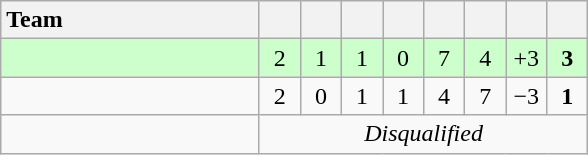<table class="wikitable" style="text-align: center;">
<tr>
<th width=165 style="text-align:left;">Team</th>
<th width=20></th>
<th width=20></th>
<th width=20></th>
<th width=20></th>
<th width=20></th>
<th width=20></th>
<th width=20></th>
<th width=20></th>
</tr>
<tr style="background:#ccffcc;">
<td style="text-align:left;"></td>
<td>2</td>
<td>1</td>
<td>1</td>
<td>0</td>
<td>7</td>
<td>4</td>
<td>+3</td>
<td><strong>3</strong></td>
</tr>
<tr>
<td style="text-align:left;"></td>
<td>2</td>
<td>0</td>
<td>1</td>
<td>1</td>
<td>4</td>
<td>7</td>
<td>−3</td>
<td><strong>1</strong></td>
</tr>
<tr>
<td style="text-align:left;"></td>
<td colspan="8" align="center"><em>Disqualified</em></td>
</tr>
</table>
